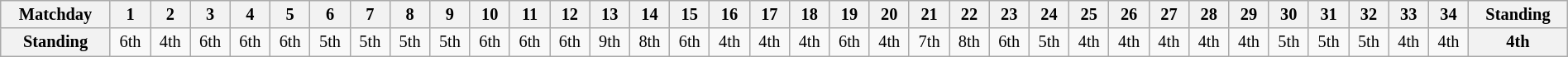<table class="wikitable" style="width:100%; font-size:85%;">
<tr valign=top>
<th align=center>Matchday</th>
<th align=center>1</th>
<th align=center>2</th>
<th align=center>3</th>
<th align=center>4</th>
<th align=center>5</th>
<th align=center>6</th>
<th align=center>7</th>
<th align=center>8</th>
<th align=center>9</th>
<th align=center>10</th>
<th align=center>11</th>
<th align=center>12</th>
<th align=center>13</th>
<th align=center>14</th>
<th align=center>15</th>
<th align=center>16</th>
<th align=center>17</th>
<th align=center>18</th>
<th align=center>19</th>
<th align=center>20</th>
<th align=center>21</th>
<th align=center>22</th>
<th align=center>23</th>
<th align=center>24</th>
<th align=center>25</th>
<th align=center>26</th>
<th align=center>27</th>
<th align=center>28</th>
<th align=center>29</th>
<th align=center>30</th>
<th align=center>31</th>
<th align=center>32</th>
<th align=center>33</th>
<th align=center>34</th>
<th align=center><strong>Standing</strong></th>
</tr>
<tr>
<th align=center>Standing</th>
<td align=center>6th</td>
<td align=center>4th</td>
<td align=center>6th</td>
<td align=center>6th</td>
<td align=center>6th</td>
<td align=center>5th</td>
<td align=center>5th</td>
<td align=center>5th</td>
<td align=center>5th</td>
<td align=center>6th</td>
<td align=center>6th</td>
<td align=center>6th</td>
<td align=center>9th</td>
<td align=center>8th</td>
<td align=center>6th</td>
<td align=center>4th</td>
<td align=center>4th</td>
<td align=center>4th</td>
<td align=center>6th</td>
<td align=center>4th</td>
<td align=center>7th</td>
<td align=center>8th</td>
<td align=center>6th</td>
<td align=center>5th</td>
<td align=center>4th</td>
<td align=center>4th</td>
<td align=center>4th</td>
<td align=center>4th</td>
<td align=center>4th</td>
<td align=center>5th</td>
<td align=center>5th</td>
<td align=center>5th</td>
<td align=center>4th</td>
<td align=center>4th</td>
<th align=center><strong>4th</strong></th>
</tr>
</table>
